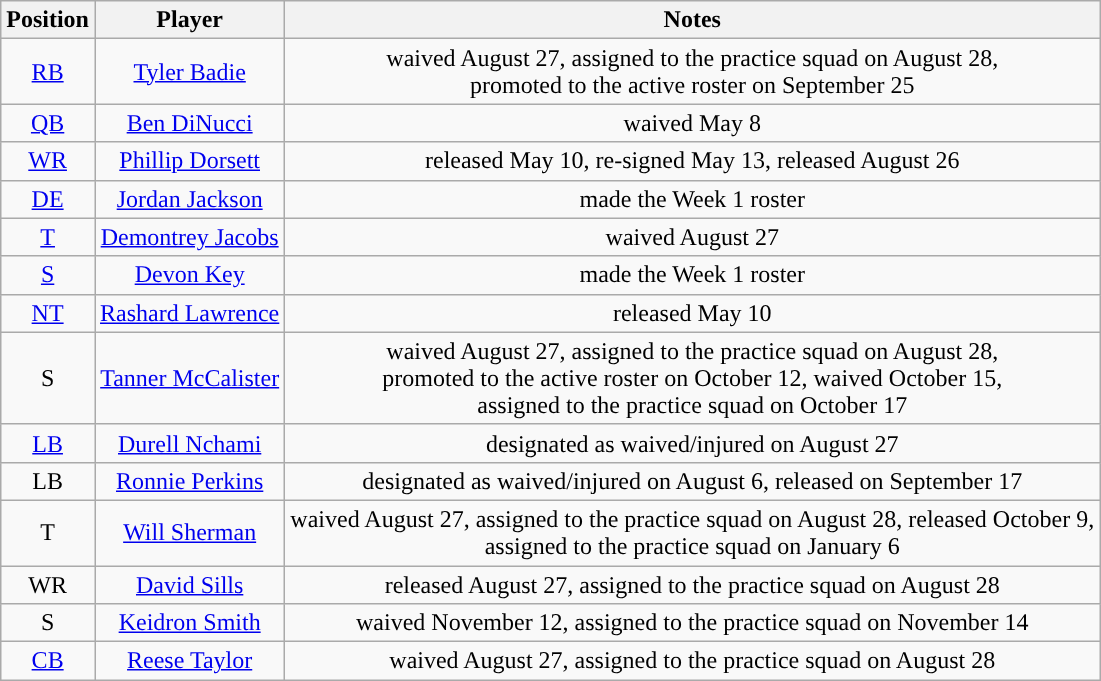<table class="wikitable" style="text-align:center">
<tr>
<th>Position</th>
<th>Player</th>
<th>Notes</th>
</tr>
<tr>
<td><a href='#'>RB</a></td>
<td><a href='#'>Tyler Badie</a></td>
<td>waived August 27, assigned to the practice squad on August 28,<br>promoted to the active roster on September 25</td>
</tr>
<tr>
<td><a href='#'>QB</a></td>
<td><a href='#'>Ben DiNucci</a></td>
<td>waived May 8</td>
</tr>
<tr>
<td><a href='#'>WR</a></td>
<td><a href='#'>Phillip Dorsett</a></td>
<td>released May 10, re-signed May 13, released August 26</td>
</tr>
<tr>
<td><a href='#'>DE</a></td>
<td><a href='#'>Jordan Jackson</a></td>
<td>made the Week 1 roster</td>
</tr>
<tr>
<td><a href='#'>T</a></td>
<td><a href='#'>Demontrey Jacobs</a></td>
<td>waived August 27</td>
</tr>
<tr>
<td><a href='#'>S</a></td>
<td><a href='#'>Devon Key</a></td>
<td>made the Week 1 roster</td>
</tr>
<tr>
<td><a href='#'>NT</a></td>
<td><a href='#'>Rashard Lawrence</a></td>
<td>released May 10</td>
</tr>
<tr>
<td>S</td>
<td><a href='#'>Tanner McCalister</a></td>
<td>waived August 27, assigned to the practice squad on August 28,<br>promoted to the active roster on October 12, waived October 15,<br>assigned to the practice squad on October 17</td>
</tr>
<tr>
<td><a href='#'>LB</a></td>
<td><a href='#'>Durell Nchami</a></td>
<td>designated as waived/injured on August 27</td>
</tr>
<tr>
<td>LB</td>
<td><a href='#'>Ronnie Perkins</a></td>
<td>designated as waived/injured on August 6, released on September 17</td>
</tr>
<tr>
<td>T</td>
<td><a href='#'>Will Sherman</a></td>
<td>waived August 27, assigned to the practice squad on August 28, released October 9,<br>assigned to the practice squad on January 6</td>
</tr>
<tr>
<td>WR</td>
<td><a href='#'>David Sills</a></td>
<td>released August 27, assigned to the practice squad on August 28</td>
</tr>
<tr>
<td>S</td>
<td><a href='#'>Keidron Smith</a></td>
<td>waived November 12, assigned to the practice squad on November 14</td>
</tr>
<tr>
<td><a href='#'>CB</a></td>
<td><a href='#'>Reese Taylor</a></td>
<td>waived August 27, assigned to the practice squad on August 28</td>
</tr>
</table>
